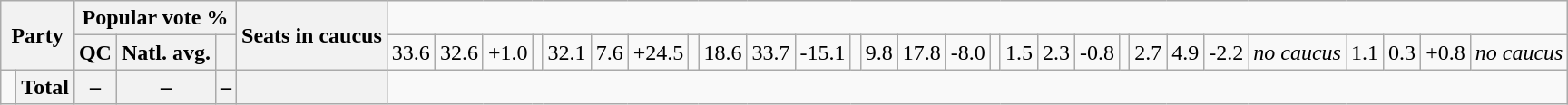<table class=wikitable style="text-align:right;">
<tr>
<th colspan=2 rowspan="2">Party</th>
<th colspan=3>Popular vote %</th>
<th rowspan=2>Seats in caucus</th>
</tr>
<tr>
<th>QC</th>
<th>Natl. avg.</th>
<th><br></th>
<td>33.6</td>
<td>32.6</td>
<td>+1.0</td>
<td><br></td>
<td>32.1</td>
<td>7.6</td>
<td>+24.5</td>
<td><br></td>
<td>18.6</td>
<td>33.7</td>
<td>-15.1</td>
<td><br></td>
<td>9.8</td>
<td>17.8</td>
<td>-8.0</td>
<td><br></td>
<td>1.5</td>
<td>2.3</td>
<td>-0.8</td>
<td><br></td>
<td>2.7</td>
<td>4.9</td>
<td>-2.2</td>
<td style="text-align:center;"><em>no caucus</em><br></td>
<td>1.1</td>
<td>0.3</td>
<td>+0.8</td>
<td style="text-align:center;"><em>no caucus</em></td>
</tr>
<tr>
<td> </td>
<th style="text-align:left;"><strong>Total</strong></th>
<th>–</th>
<th>–</th>
<th>–</th>
<th></th>
</tr>
</table>
